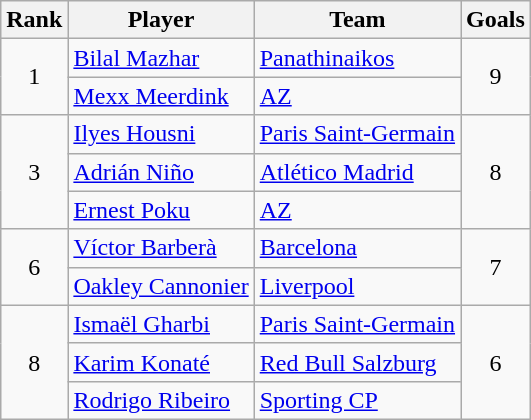<table class="wikitable" style="text-align:center">
<tr>
<th>Rank</th>
<th>Player</th>
<th>Team</th>
<th>Goals</th>
</tr>
<tr>
<td rowspan=2>1</td>
<td align=left> <a href='#'>Bilal Mazhar</a></td>
<td align=left> <a href='#'>Panathinaikos</a></td>
<td rowspan=2>9</td>
</tr>
<tr>
<td align=left> <a href='#'>Mexx Meerdink</a></td>
<td align=left> <a href='#'>AZ</a></td>
</tr>
<tr>
<td rowspan=3>3</td>
<td align=left> <a href='#'>Ilyes Housni</a></td>
<td align=left> <a href='#'>Paris Saint-Germain</a></td>
<td rowspan=3>8</td>
</tr>
<tr>
<td align=left> <a href='#'>Adrián Niño</a></td>
<td align=left> <a href='#'>Atlético Madrid</a></td>
</tr>
<tr>
<td align=left> <a href='#'>Ernest Poku</a></td>
<td align=left> <a href='#'>AZ</a></td>
</tr>
<tr>
<td rowspan=2>6</td>
<td align=left> <a href='#'>Víctor Barberà</a></td>
<td align=left> <a href='#'>Barcelona</a></td>
<td rowspan=2>7</td>
</tr>
<tr>
<td align=left> <a href='#'>Oakley Cannonier</a></td>
<td align=left> <a href='#'>Liverpool</a></td>
</tr>
<tr>
<td rowspan=3>8</td>
<td align=left> <a href='#'>Ismaël Gharbi</a></td>
<td align=left> <a href='#'>Paris Saint-Germain</a></td>
<td rowspan=3>6</td>
</tr>
<tr>
<td align=left> <a href='#'>Karim Konaté</a></td>
<td align=left> <a href='#'>Red Bull Salzburg</a></td>
</tr>
<tr>
<td align=left> <a href='#'>Rodrigo Ribeiro</a></td>
<td align=left> <a href='#'>Sporting CP</a></td>
</tr>
</table>
